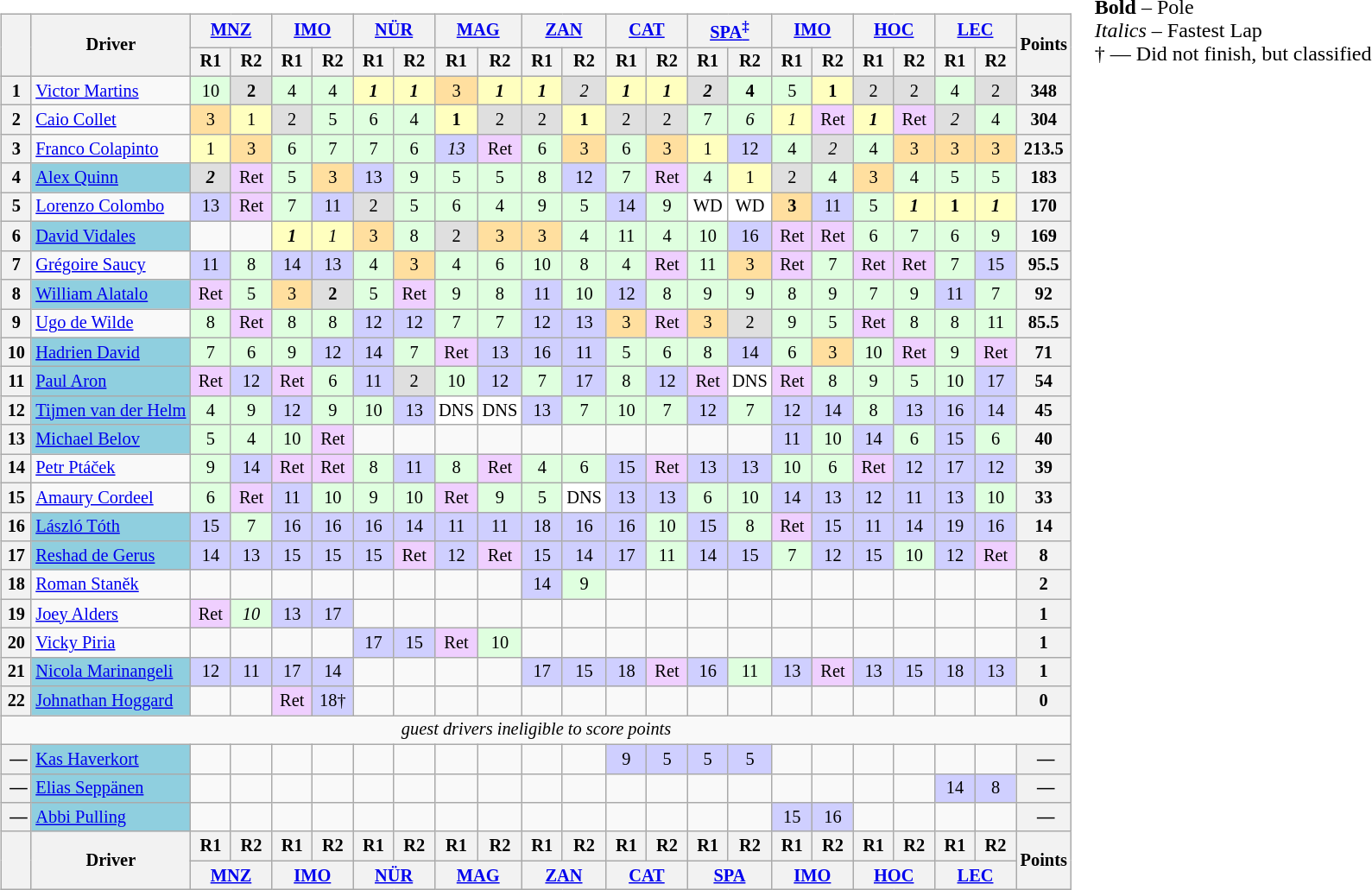<table>
<tr>
<td><br><table class="wikitable" style="font-size:85%; text-align:center">
<tr>
<th rowspan="2" valign="middle"></th>
<th rowspan="2" valign="middle">Driver</th>
<th colspan="2"><a href='#'>MNZ</a><br></th>
<th colspan="2"><a href='#'>IMO</a><br></th>
<th colspan="2"><a href='#'>NÜR</a><br></th>
<th colspan="2"><a href='#'>MAG</a><br></th>
<th colspan="2"><a href='#'>ZAN</a><br></th>
<th colspan="2"><a href='#'>CAT</a><br></th>
<th colspan="2"><a href='#'>SPA<sup>‡</sup></a><br></th>
<th colspan="2"><a href='#'>IMO</a><br></th>
<th colspan="2"><a href='#'>HOC</a><br></th>
<th colspan="2"><a href='#'>LEC</a><br></th>
<th rowspan="2" valign="middle">Points</th>
</tr>
<tr>
<th width=25>R1</th>
<th width=25>R2</th>
<th width=25>R1</th>
<th width=25>R2</th>
<th width=25>R1</th>
<th width=25>R2</th>
<th width=25>R1</th>
<th width=25>R2</th>
<th width=25>R1</th>
<th width=25>R2</th>
<th width=25>R1</th>
<th width=25>R2</th>
<th width=25>R1</th>
<th width=25>R2</th>
<th width=25>R1</th>
<th width=25>R2</th>
<th width=25>R1</th>
<th width=25>R2</th>
<th width=25>R1</th>
<th width=25>R2</th>
</tr>
<tr>
<th>1</th>
<td align="left"> <a href='#'>Victor Martins</a></td>
<td style="background:#dfffdf;">10</td>
<td style="background:#dfdfdf;"><strong>2</strong></td>
<td style="background:#dfffdf;">4</td>
<td style="background:#dfffdf;">4</td>
<td style="background:#ffffbf;"><strong><em>1</em></strong></td>
<td style="background:#ffffbf;"><strong><em>1</em></strong></td>
<td style="background:#ffdf9f;">3</td>
<td style="background:#ffffbf;"><strong><em>1</em></strong></td>
<td style="background:#ffffbf;"><strong><em>1</em></strong></td>
<td style="background:#dfdfdf;"><em>2</em></td>
<td style="background:#ffffbf;"><strong><em>1</em></strong></td>
<td style="background:#ffffbf;"><strong><em>1</em></strong></td>
<td style="background:#dfdfdf;"><strong><em>2</em></strong></td>
<td style="background:#dfffdf;"><strong>4</strong></td>
<td style="background:#dfffdf;">5</td>
<td style="background:#ffffbf;"><strong>1</strong></td>
<td style="background:#dfdfdf;">2</td>
<td style="background:#dfdfdf;">2</td>
<td style="background:#dfffdf;">4</td>
<td style="background:#dfdfdf;">2</td>
<th>348</th>
</tr>
<tr>
<th>2</th>
<td align="left"> <a href='#'>Caio Collet</a></td>
<td style="background:#ffdf9f;">3</td>
<td style="background:#ffffbf;">1</td>
<td style="background:#dfdfdf;">2</td>
<td style="background:#dfffdf;">5</td>
<td style="background:#dfffdf;">6</td>
<td style="background:#dfffdf;">4</td>
<td style="background:#ffffbf;"><strong>1</strong></td>
<td style="background:#dfdfdf;">2</td>
<td style="background:#dfdfdf;">2</td>
<td style="background:#ffffbf;"><strong>1</strong></td>
<td style="background:#dfdfdf;">2</td>
<td style="background:#dfdfdf;">2</td>
<td style="background:#dfffdf;">7</td>
<td style="background:#dfffdf;"><em>6</em></td>
<td style="background:#ffffbf;"><em>1</em></td>
<td style="background:#efcfff;">Ret</td>
<td style="background:#ffffbf;"><strong><em>1</em></strong></td>
<td style="background:#efcfff;">Ret</td>
<td style="background:#dfdfdf;"><em>2</em></td>
<td style="background:#dfffdf;">4</td>
<th>304</th>
</tr>
<tr>
<th>3</th>
<td align="left"> <a href='#'>Franco Colapinto</a></td>
<td style="background:#ffffbf;">1</td>
<td style="background:#ffdf9f;">3</td>
<td style="background:#dfffdf;">6</td>
<td style="background:#dfffdf;">7</td>
<td style="background:#dfffdf;">7</td>
<td style="background:#dfffdf;">6</td>
<td style="background:#cfcfff;"><em>13</em></td>
<td style="background:#efcfff;">Ret</td>
<td style="background:#dfffdf;">6</td>
<td style="background:#ffdf9f;">3</td>
<td style="background:#dfffdf;">6</td>
<td style="background:#ffdf9f;">3</td>
<td style="background:#ffffbf;">1</td>
<td style="background:#cfcfff;">12</td>
<td style="background:#dfffdf;">4</td>
<td style="background:#dfdfdf;"><em>2</em></td>
<td style="background:#dfffdf;">4</td>
<td style="background:#ffdf9f;">3</td>
<td style="background:#ffdf9f;">3</td>
<td style="background:#ffdf9f;">3</td>
<th>213.5</th>
</tr>
<tr>
<th>4</th>
<td align="left" style="background:#8FCFDF;"> <a href='#'>Alex Quinn</a></td>
<td style="background:#dfdfdf;"><strong><em>2</em></strong></td>
<td style="background:#efcfff;">Ret</td>
<td style="background:#dfffdf;">5</td>
<td style="background:#ffdf9f;">3</td>
<td style="background:#cfcfff;">13</td>
<td style="background:#dfffdf;">9</td>
<td style="background:#dfffdf;">5</td>
<td style="background:#dfffdf;">5</td>
<td style="background:#dfffdf;">8</td>
<td style="background:#cfcfff;">12</td>
<td style="background:#dfffdf;">7</td>
<td style="background:#efcfff;">Ret</td>
<td style="background:#dfffdf;">4</td>
<td style="background:#ffffbf;">1</td>
<td style="background:#dfdfdf;">2</td>
<td style="background:#dfffdf;">4</td>
<td style="background:#ffdf9f;">3</td>
<td style="background:#dfffdf;">4</td>
<td style="background:#dfffdf;">5</td>
<td style="background:#dfffdf;">5</td>
<th>183</th>
</tr>
<tr>
<th>5</th>
<td align="left"> <a href='#'>Lorenzo Colombo</a></td>
<td style="background:#cfcfff;">13</td>
<td style="background:#efcfff;">Ret</td>
<td style="background:#dfffdf;">7</td>
<td style="background:#cfcfff;">11</td>
<td style="background:#dfdfdf;">2</td>
<td style="background:#dfffdf;">5</td>
<td style="background:#dfffdf;">6</td>
<td style="background:#dfffdf;">4</td>
<td style="background:#dfffdf;">9</td>
<td style="background:#dfffdf;">5</td>
<td style="background:#cfcfff;">14</td>
<td style="background:#dfffdf;">9</td>
<td style="background:#ffffff;">WD</td>
<td style="background:#ffffff;">WD</td>
<td style="background:#ffdf9f;"><strong>3</strong></td>
<td style="background:#cfcfff;">11</td>
<td style="background:#dfffdf;">5</td>
<td style="background:#ffffbf;"><strong><em>1</em></strong></td>
<td style="background:#ffffbf;"><strong>1</strong></td>
<td style="background:#ffffbf;"><strong><em>1</em></strong></td>
<th>170</th>
</tr>
<tr>
<th>6</th>
<td align="left" style="background:#8FCFDF;"> <a href='#'>David Vidales</a></td>
<td></td>
<td></td>
<td style="background:#ffffbf;"><strong><em>1</em></strong></td>
<td style="background:#ffffbf;"><em>1</em></td>
<td style="background:#ffdf9f;">3</td>
<td style="background:#dfffdf;">8</td>
<td style="background:#dfdfdf;">2</td>
<td style="background:#ffdf9f;">3</td>
<td style="background:#ffdf9f;">3</td>
<td style="background:#dfffdf;">4</td>
<td style="background:#dfffdf;">11</td>
<td style="background:#dfffdf;">4</td>
<td style="background:#dfffdf;">10</td>
<td style="background:#cfcfff;">16</td>
<td style="background:#efcfff;">Ret</td>
<td style="background:#efcfff;">Ret</td>
<td style="background:#dfffdf;">6</td>
<td style="background:#dfffdf;">7</td>
<td style="background:#dfffdf;">6</td>
<td style="background:#dfffdf;">9</td>
<th>169</th>
</tr>
<tr>
<th>7</th>
<td align="left"> <a href='#'>Grégoire Saucy</a></td>
<td style="background:#cfcfff;">11</td>
<td style="background:#dfffdf;">8</td>
<td style="background:#cfcfff;">14</td>
<td style="background:#cfcfff;">13</td>
<td style="background:#dfffdf;">4</td>
<td style="background:#ffdf9f;">3</td>
<td style="background:#dfffdf;">4</td>
<td style="background:#dfffdf;">6</td>
<td style="background:#dfffdf;">10</td>
<td style="background:#dfffdf;">8</td>
<td style="background:#dfffdf;">4</td>
<td style="background:#efcfff;">Ret</td>
<td style="background:#dfffdf;">11</td>
<td style="background:#ffdf9f;">3</td>
<td style="background:#efcfff;">Ret</td>
<td style="background:#dfffdf;">7</td>
<td style="background:#efcfff;">Ret</td>
<td style="background:#efcfff;">Ret</td>
<td style="background:#dfffdf;">7</td>
<td style="background:#cfcfff;">15</td>
<th>95.5</th>
</tr>
<tr>
<th>8</th>
<td align="left" style="background:#8FCFDF;"> <a href='#'>William Alatalo</a></td>
<td style="background:#efcfff;">Ret</td>
<td style="background:#dfffdf;">5</td>
<td style="background:#ffdf9f;">3</td>
<td style="background:#dfdfdf;"><strong>2</strong></td>
<td style="background:#dfffdf;">5</td>
<td style="background:#efcfff;">Ret</td>
<td style="background:#dfffdf;">9</td>
<td style="background:#dfffdf;">8</td>
<td style="background:#cfcfff;">11</td>
<td style="background:#dfffdf;">10</td>
<td style="background:#cfcfff;">12</td>
<td style="background:#dfffdf;">8</td>
<td style="background:#dfffdf;">9</td>
<td style="background:#dfffdf;">9</td>
<td style="background:#dfffdf;">8</td>
<td style="background:#dfffdf;">9</td>
<td style="background:#dfffdf;">7</td>
<td style="background:#dfffdf;">9</td>
<td style="background:#cfcfff;">11</td>
<td style="background:#dfffdf;">7</td>
<th>92</th>
</tr>
<tr>
<th>9</th>
<td align="left"> <a href='#'>Ugo de Wilde</a></td>
<td style="background:#dfffdf;">8</td>
<td style="background:#efcfff;">Ret</td>
<td style="background:#dfffdf;">8</td>
<td style="background:#dfffdf;">8</td>
<td style="background:#cfcfff;">12</td>
<td style="background:#cfcfff;">12</td>
<td style="background:#dfffdf;">7</td>
<td style="background:#dfffdf;">7</td>
<td style="background:#cfcfff;">12</td>
<td style="background:#cfcfff;">13</td>
<td style="background:#ffdf9f;">3</td>
<td style="background:#efcfff;">Ret</td>
<td style="background:#ffdf9f;">3</td>
<td style="background:#dfdfdf;">2</td>
<td style="background:#dfffdf;">9</td>
<td style="background:#dfffdf;">5</td>
<td style="background:#efcfff;">Ret</td>
<td style="background:#dfffdf;">8</td>
<td style="background:#dfffdf;">8</td>
<td style="background:#dfffdf;">11</td>
<th>85.5</th>
</tr>
<tr>
<th>10</th>
<td align="left" style="background:#8FCFDF;"> <a href='#'>Hadrien David</a></td>
<td style="background:#dfffdf;">7</td>
<td style="background:#dfffdf;">6</td>
<td style="background:#dfffdf;">9</td>
<td style="background:#cfcfff;">12</td>
<td style="background:#cfcfff;">14</td>
<td style="background:#dfffdf;">7</td>
<td style="background:#efcfff;">Ret</td>
<td style="background:#cfcfff;">13</td>
<td style="background:#cfcfff;">16</td>
<td style="background:#cfcfff;">11</td>
<td style="background:#dfffdf;">5</td>
<td style="background:#dfffdf;">6</td>
<td style="background:#dfffdf;">8</td>
<td style="background:#cfcfff;">14</td>
<td style="background:#dfffdf;">6</td>
<td style="background:#ffdf9f;">3</td>
<td style="background:#dfffdf;">10</td>
<td style="background:#efcfff;">Ret</td>
<td style="background:#dfffdf;">9</td>
<td style="background:#efcfff;">Ret</td>
<th>71</th>
</tr>
<tr>
<th>11</th>
<td align="left" style="background:#8FCFDF;"> <a href='#'>Paul Aron</a></td>
<td style="background:#efcfff;">Ret</td>
<td style="background:#cfcfff;">12</td>
<td style="background:#efcfff;">Ret</td>
<td style="background:#dfffdf;">6</td>
<td style="background:#cfcfff;">11</td>
<td style="background:#dfdfdf;">2</td>
<td style="background:#dfffdf;">10</td>
<td style="background:#cfcfff;">12</td>
<td style="background:#dfffdf;">7</td>
<td style="background:#cfcfff;">17</td>
<td style="background:#dfffdf;">8</td>
<td style="background:#cfcfff;">12</td>
<td style="background:#efcfff;">Ret</td>
<td style="background:#ffffff;">DNS</td>
<td style="background:#efcfff;">Ret</td>
<td style="background:#dfffdf;">8</td>
<td style="background:#dfffdf;">9</td>
<td style="background:#dfffdf;">5</td>
<td style="background:#dfffdf;">10</td>
<td style="background:#cfcfff;">17</td>
<th>54</th>
</tr>
<tr>
<th>12</th>
<td align="left" style="background:#8FCFDF;" nowrap> <a href='#'>Tijmen van der Helm</a></td>
<td style="background:#dfffdf;">4</td>
<td style="background:#dfffdf;">9</td>
<td style="background:#cfcfff;">12</td>
<td style="background:#dfffdf;">9</td>
<td style="background:#dfffdf;">10</td>
<td style="background:#cfcfff;">13</td>
<td style="background:#ffffff;">DNS</td>
<td style="background:#ffffff;">DNS</td>
<td style="background:#cfcfff;">13</td>
<td style="background:#dfffdf;">7</td>
<td style="background:#dfffdf;">10</td>
<td style="background:#dfffdf;">7</td>
<td style="background:#cfcfff;">12</td>
<td style="background:#dfffdf;">7</td>
<td style="background:#cfcfff;">12</td>
<td style="background:#cfcfff;">14</td>
<td style="background:#dfffdf;">8</td>
<td style="background:#cfcfff;">13</td>
<td style="background:#cfcfff;">16</td>
<td style="background:#cfcfff;">14</td>
<th>45</th>
</tr>
<tr>
<th>13</th>
<td align="left" style="background:#8FCFDF;"> <a href='#'>Michael Belov</a></td>
<td style="background:#dfffdf;">5</td>
<td style="background:#dfffdf;">4</td>
<td style="background:#dfffdf;">10</td>
<td style="background:#efcfff;">Ret</td>
<td></td>
<td></td>
<td></td>
<td></td>
<td></td>
<td></td>
<td></td>
<td></td>
<td></td>
<td></td>
<td style="background:#cfcfff;">11</td>
<td style="background:#dfffdf;">10</td>
<td style="background:#cfcfff;">14</td>
<td style="background:#dfffdf;">6</td>
<td style="background:#cfcfff;">15</td>
<td style="background:#dfffdf;">6</td>
<th>40</th>
</tr>
<tr>
<th>14</th>
<td align="left"> <a href='#'>Petr Ptáček</a></td>
<td style="background:#dfffdf;">9</td>
<td style="background:#cfcfff;">14</td>
<td style="background:#efcfff;">Ret</td>
<td style="background:#efcfff;">Ret</td>
<td style="background:#dfffdf;">8</td>
<td style="background:#cfcfff;">11</td>
<td style="background:#dfffdf;">8</td>
<td style="background:#efcfff;">Ret</td>
<td style="background:#dfffdf;">4</td>
<td style="background:#dfffdf;">6</td>
<td style="background:#cfcfff;">15</td>
<td style="background:#efcfff;">Ret</td>
<td style="background:#cfcfff;">13</td>
<td style="background:#cfcfff;">13</td>
<td style="background:#dfffdf;">10</td>
<td style="background:#dfffdf;">6</td>
<td style="background:#efcfff;">Ret</td>
<td style="background:#cfcfff;">12</td>
<td style="background:#cfcfff;">17</td>
<td style="background:#cfcfff;">12</td>
<th>39</th>
</tr>
<tr>
<th>15</th>
<td align="left"> <a href='#'>Amaury Cordeel</a></td>
<td style="background:#dfffdf;">6</td>
<td style="background:#efcfff;">Ret</td>
<td style="background:#cfcfff;">11</td>
<td style="background:#dfffdf;">10</td>
<td style="background:#dfffdf;">9</td>
<td style="background:#dfffdf;">10</td>
<td style="background:#efcfff;">Ret</td>
<td style="background:#dfffdf;">9</td>
<td style="background:#dfffdf;">5</td>
<td style="background:#ffffff;">DNS</td>
<td style="background:#cfcfff;">13</td>
<td style="background:#cfcfff;">13</td>
<td style="background:#dfffdf;">6</td>
<td style="background:#dfffdf;">10</td>
<td style="background:#cfcfff;">14</td>
<td style="background:#cfcfff;">13</td>
<td style="background:#cfcfff;">12</td>
<td style="background:#cfcfff;">11</td>
<td style="background:#cfcfff;">13</td>
<td style="background:#dfffdf;">10</td>
<th>33</th>
</tr>
<tr>
<th>16</th>
<td align="left" style="background:#8FCFDF;"> <a href='#'>László Tóth</a></td>
<td style="background:#cfcfff;">15</td>
<td style="background:#dfffdf;">7</td>
<td style="background:#cfcfff;">16</td>
<td style="background:#cfcfff;">16</td>
<td style="background:#cfcfff;">16</td>
<td style="background:#cfcfff;">14</td>
<td style="background:#cfcfff;">11</td>
<td style="background:#cfcfff;">11</td>
<td style="background:#cfcfff;">18</td>
<td style="background:#cfcfff;">16</td>
<td style="background:#cfcfff;">16</td>
<td style="background:#dfffdf;">10</td>
<td style="background:#cfcfff;">15</td>
<td style="background:#dfffdf;">8</td>
<td style="background:#efcfff;">Ret</td>
<td style="background:#cfcfff;">15</td>
<td style="background:#cfcfff;">11</td>
<td style="background:#cfcfff;">14</td>
<td style="background:#cfcfff;">19</td>
<td style="background:#cfcfff;">16</td>
<th>14</th>
</tr>
<tr>
<th>17</th>
<td align="left" style="background:#8FCFDF;"> <a href='#'>Reshad de Gerus</a></td>
<td style="background:#cfcfff;">14</td>
<td style="background:#cfcfff;">13</td>
<td style="background:#cfcfff;">15</td>
<td style="background:#cfcfff;">15</td>
<td style="background:#cfcfff;">15</td>
<td style="background:#efcfff;">Ret</td>
<td style="background:#cfcfff;">12</td>
<td style="background:#efcfff;">Ret</td>
<td style="background:#cfcfff;">15</td>
<td style="background:#cfcfff;">14</td>
<td style="background:#cfcfff;">17</td>
<td style="background:#dfffdf;">11</td>
<td style="background:#cfcfff;">14</td>
<td style="background:#cfcfff;">15</td>
<td style="background:#dfffdf;">7</td>
<td style="background:#cfcfff;">12</td>
<td style="background:#cfcfff;">15</td>
<td style="background:#dfffdf;">10</td>
<td style="background:#cfcfff;">12</td>
<td style="background:#efcfff;">Ret</td>
<th>8</th>
</tr>
<tr>
<th>18</th>
<td align="left"> <a href='#'>Roman Staněk</a></td>
<td></td>
<td></td>
<td></td>
<td></td>
<td></td>
<td></td>
<td></td>
<td></td>
<td style="background:#cfcfff;">14</td>
<td style="background:#dfffdf;">9</td>
<td></td>
<td></td>
<td></td>
<td></td>
<td></td>
<td></td>
<td></td>
<td></td>
<td></td>
<td></td>
<th>2</th>
</tr>
<tr>
<th>19</th>
<td align="left"> <a href='#'>Joey Alders</a></td>
<td style="background:#efcfff;">Ret</td>
<td style="background:#dfffdf;"><em>10</em></td>
<td style="background:#cfcfff;">13</td>
<td style="background:#cfcfff;">17</td>
<td></td>
<td></td>
<td></td>
<td></td>
<td></td>
<td></td>
<td></td>
<td></td>
<td></td>
<td></td>
<td></td>
<td></td>
<td></td>
<td></td>
<td></td>
<td></td>
<th>1</th>
</tr>
<tr>
<th>20</th>
<td align="left"> <a href='#'>Vicky Piria</a></td>
<td></td>
<td></td>
<td></td>
<td></td>
<td style="background:#cfcfff;">17</td>
<td style="background:#cfcfff;">15</td>
<td style="background:#efcfff;">Ret</td>
<td style="background:#dfffdf;">10</td>
<td></td>
<td></td>
<td></td>
<td></td>
<td></td>
<td></td>
<td></td>
<td></td>
<td></td>
<td></td>
<td></td>
<td></td>
<th>1</th>
</tr>
<tr>
<th>21</th>
<td align="left" style="background:#8FCFDF;"> <a href='#'>Nicola Marinangeli</a></td>
<td style="background:#cfcfff;">12</td>
<td style="background:#cfcfff;">11</td>
<td style="background:#cfcfff;">17</td>
<td style="background:#cfcfff;">14</td>
<td></td>
<td></td>
<td></td>
<td></td>
<td style="background:#cfcfff;">17</td>
<td style="background:#cfcfff;">15</td>
<td style="background:#cfcfff;">18</td>
<td style="background:#efcfff;">Ret</td>
<td style="background:#cfcfff;">16</td>
<td style="background:#dfffdf;">11</td>
<td style="background:#cfcfff;">13</td>
<td style="background:#efcfff;">Ret</td>
<td style="background:#cfcfff;">13</td>
<td style="background:#cfcfff;">15</td>
<td style="background:#cfcfff;">18</td>
<td style="background:#cfcfff;">13</td>
<th>1</th>
</tr>
<tr>
<th>22</th>
<td align="left" style="background:#8FCFDF;"> <a href='#'>Johnathan Hoggard</a></td>
<td></td>
<td></td>
<td style="background:#efcfff;">Ret</td>
<td style="background:#cfcfff;">18†</td>
<td></td>
<td></td>
<td></td>
<td></td>
<td></td>
<td></td>
<td></td>
<td></td>
<td></td>
<td></td>
<td></td>
<td></td>
<td></td>
<td></td>
<td></td>
<td></td>
<th>0</th>
</tr>
<tr>
<td colspan=23><em>guest drivers ineligible to score points</em></td>
</tr>
<tr>
<th> —</th>
<td align="left" style="background:#8FCFDF;"> <a href='#'>Kas Haverkort</a></td>
<td></td>
<td></td>
<td></td>
<td></td>
<td></td>
<td></td>
<td></td>
<td></td>
<td></td>
<td></td>
<td style="background:#cfcfff;">9</td>
<td style="background:#cfcfff;">5</td>
<td style="background:#cfcfff;">5</td>
<td style="background:#cfcfff;">5</td>
<td></td>
<td></td>
<td></td>
<td></td>
<td></td>
<td></td>
<th> —</th>
</tr>
<tr>
<th> —</th>
<td align="left" style="background:#8FCFDF;"> <a href='#'>Elias Seppänen</a></td>
<td></td>
<td></td>
<td></td>
<td></td>
<td></td>
<td></td>
<td></td>
<td></td>
<td></td>
<td></td>
<td></td>
<td></td>
<td></td>
<td></td>
<td></td>
<td></td>
<td></td>
<td></td>
<td style="background:#cfcfff;">14</td>
<td style="background:#cfcfff;">8</td>
<th> —</th>
</tr>
<tr>
<th> —</th>
<td align="left" style="background:#8FCFDF;"> <a href='#'>Abbi Pulling</a></td>
<td></td>
<td></td>
<td></td>
<td></td>
<td></td>
<td></td>
<td></td>
<td></td>
<td></td>
<td></td>
<td></td>
<td></td>
<td></td>
<td></td>
<td style="background:#cfcfff;">15</td>
<td style="background:#cfcfff;">16</td>
<td></td>
<td></td>
<td></td>
<td></td>
<th> —</th>
</tr>
<tr>
<th rowspan="2"></th>
<th rowspan="2">Driver</th>
<th>R1</th>
<th>R2</th>
<th>R1</th>
<th>R2</th>
<th>R1</th>
<th>R2</th>
<th>R1</th>
<th>R2</th>
<th>R1</th>
<th>R2</th>
<th>R1</th>
<th>R2</th>
<th>R1</th>
<th>R2</th>
<th>R1</th>
<th>R2</th>
<th>R1</th>
<th>R2</th>
<th>R1</th>
<th>R2</th>
<th rowspan="2">Points</th>
</tr>
<tr>
<th colspan="2"><a href='#'>MNZ</a><br></th>
<th colspan="2"><a href='#'>IMO</a><br></th>
<th colspan="2"><a href='#'>NÜR</a><br></th>
<th colspan="2"><a href='#'>MAG</a><br></th>
<th colspan="2"><a href='#'>ZAN</a><br></th>
<th colspan="2"><a href='#'>CAT</a><br></th>
<th colspan="2"><a href='#'>SPA</a><br></th>
<th colspan="2"><a href='#'>IMO</a><br></th>
<th colspan="2"><a href='#'>HOC</a><br></th>
<th colspan="2"><a href='#'>LEC</a><br></th>
</tr>
</table>
</td>
<td style="vertical-align:top;"><br>
<span><strong>Bold</strong> – Pole<br><em>Italics</em> – Fastest Lap<br>† — Did not finish, but classified</span></td>
</tr>
</table>
